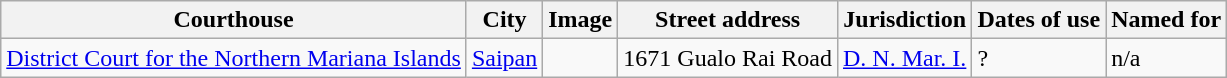<table class="wikitable">
<tr>
<th>Courthouse</th>
<th>City</th>
<th>Image</th>
<th>Street address</th>
<th>Jurisdiction</th>
<th>Dates of use</th>
<th>Named for</th>
</tr>
<tr>
<td><a href='#'>District Court for the Northern Mariana Islands</a></td>
<td><a href='#'>Saipan</a></td>
<td></td>
<td>1671 Gualo Rai Road</td>
<td><a href='#'>D. N. Mar. I.</a></td>
<td>?</td>
<td>n/a</td>
</tr>
</table>
